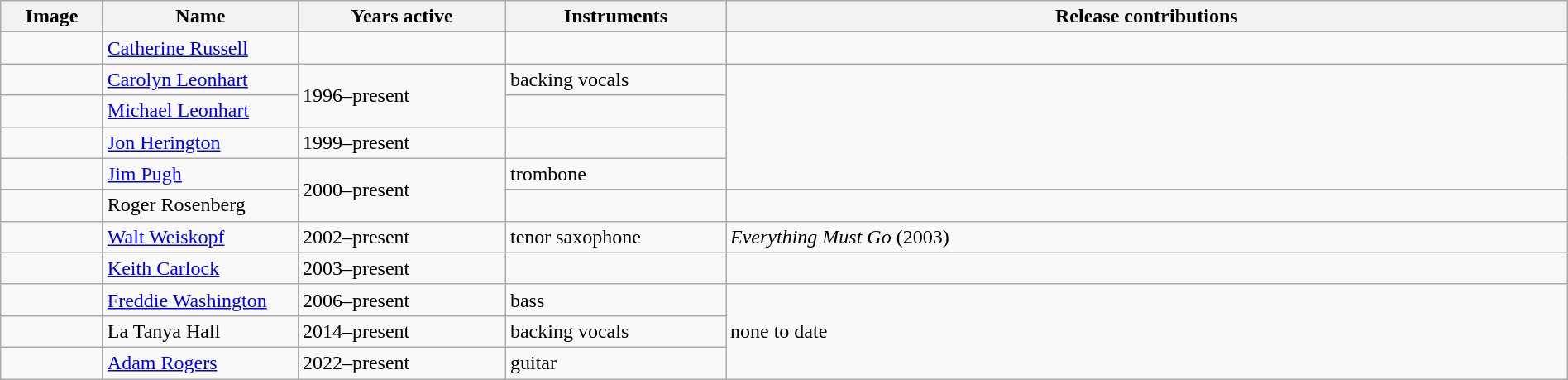<table class="wikitable" border="1" width="100%">
<tr>
<th width="75">Image</th>
<th width="150">Name</th>
<th width="160">Years active</th>
<th width="170">Instruments</th>
<th>Release contributions</th>
</tr>
<tr>
<td></td>
<td><a href='#'>Catherine Russell</a></td>
<td></td>
<td></td>
<td></td>
</tr>
<tr>
<td></td>
<td><a href='#'>Carolyn Leonhart</a></td>
<td rowspan="2">1996–present</td>
<td>backing vocals</td>
<td rowspan="4"></td>
</tr>
<tr>
<td></td>
<td><a href='#'>Michael Leonhart</a></td>
<td></td>
</tr>
<tr>
<td></td>
<td><a href='#'>Jon Herington</a></td>
<td>1999–present</td>
<td></td>
</tr>
<tr>
<td></td>
<td><a href='#'>Jim Pugh</a></td>
<td rowspan="2">2000–present</td>
<td>trombone</td>
</tr>
<tr>
<td></td>
<td>Roger Rosenberg</td>
<td></td>
<td></td>
</tr>
<tr>
<td></td>
<td><a href='#'>Walt Weiskopf</a></td>
<td>2002–present</td>
<td>tenor saxophone</td>
<td><em>Everything Must Go</em> (2003)</td>
</tr>
<tr>
<td></td>
<td><a href='#'>Keith Carlock</a></td>
<td>2003–present</td>
<td></td>
<td></td>
</tr>
<tr>
<td></td>
<td><a href='#'>Freddie Washington</a></td>
<td>2006–present</td>
<td>bass</td>
<td rowspan="4">none to date</td>
</tr>
<tr>
<td></td>
<td>La Tanya Hall</td>
<td>2014–present</td>
<td>backing vocals</td>
</tr>
<tr>
<td></td>
<td><a href='#'>Adam Rogers</a></td>
<td>2022–present</td>
<td>guitar</td>
</tr>
</table>
